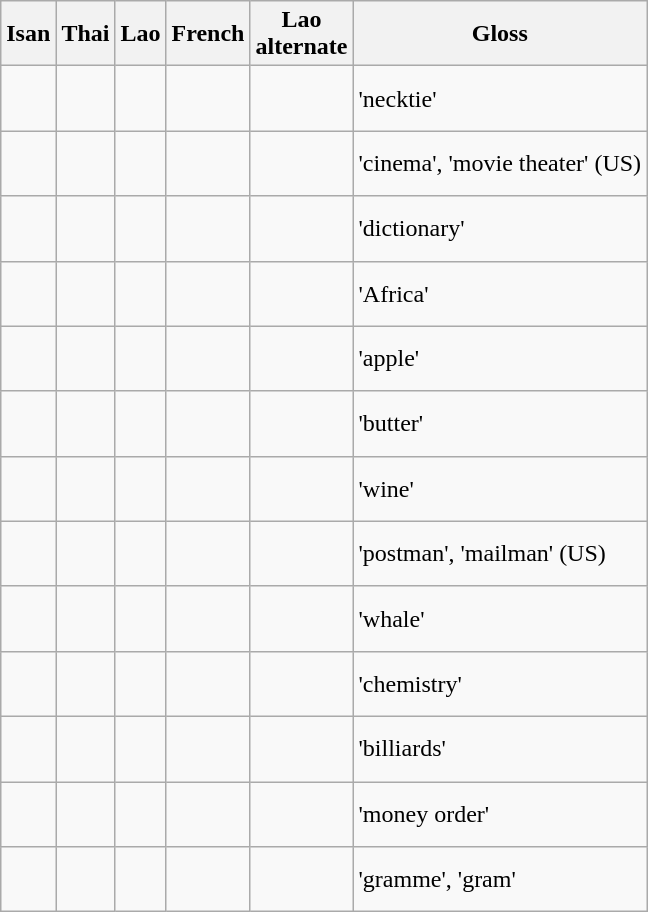<table class="wikitable">
<tr>
<th>Isan</th>
<th>Thai</th>
<th>Lao</th>
<th>French</th>
<th>Lao<br>alternate</th>
<th>Gloss</th>
</tr>
<tr>
<td> <br>  <br> </td>
<td> <br>  <br> </td>
<td> <br>  <br> </td>
<td> <br> </td>
<td></td>
<td>'necktie'</td>
</tr>
<tr>
<td> <br>  <br> </td>
<td> <br>  <br> </td>
<td> <br>  <br> </td>
<td> <br> </td>
<td> <br>  <br> </td>
<td>'cinema', 'movie theater' (US)</td>
</tr>
<tr>
<td> <br>  <br> </td>
<td> <br>  <br> </td>
<td> <br>  <br> </td>
<td> <br> </td>
<td> <br>  <br> </td>
<td>'dictionary'</td>
</tr>
<tr>
<td> <br>  <br> </td>
<td> <br>  <br> </td>
<td> <br>  <br> </td>
<td> <br> </td>
<td> <br>  <br> </td>
<td>'Africa'</td>
</tr>
<tr>
<td> <br>  <br> </td>
<td> <br>  <br> </td>
<td> <br>  <br> </td>
<td> <br> </td>
<td></td>
<td>'apple'</td>
</tr>
<tr>
<td> <br>  <br> </td>
<td> <br>  <br> </td>
<td> <br>  <br> </td>
<td> <br> </td>
<td> <br>  <br> </td>
<td>'butter'</td>
</tr>
<tr>
<td> <br>  <br> </td>
<td> <br>  <br> </td>
<td> <br>  <br> </td>
<td> <br> </td>
<td></td>
<td>'wine'</td>
</tr>
<tr>
<td> <br>  <br> </td>
<td> <br>  <br> </td>
<td> <br>  <br> </td>
<td> <br> </td>
<td> <br>  <br> </td>
<td>'postman', 'mailman' (US)</td>
</tr>
<tr>
<td> <br>  <br> </td>
<td> <br>  <br> </td>
<td> <br>  <br> </td>
<td> <br> </td>
<td> <br>  <br> </td>
<td>'whale'</td>
</tr>
<tr>
<td> <br>  <br> </td>
<td> <br>  <br> </td>
<td> <br>  <br> </td>
<td> <br> </td>
<td> <br>  <br> </td>
<td>'chemistry'</td>
</tr>
<tr>
<td> <br>  <br> </td>
<td> <br>  <br> </td>
<td> <br>  <br> </td>
<td> <br> </td>
<td> <br>  <br> </td>
<td>'billiards'</td>
</tr>
<tr>
<td> <br>  <br> </td>
<td> <br>  <br> </td>
<td> <br>  <br> </td>
<td> <br> </td>
<td> <br>  <br> </td>
<td>'money order'</td>
</tr>
<tr>
<td> <br>  <br> </td>
<td> <br>  <br> </td>
<td> <br>  <br> </td>
<td> <br> </td>
<td></td>
<td>'gramme', 'gram'</td>
</tr>
</table>
